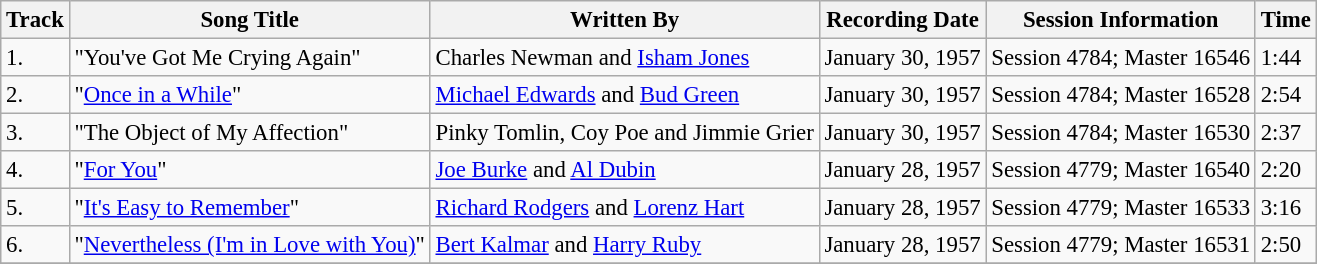<table class="wikitable" style="font-size:95%;">
<tr>
<th>Track</th>
<th>Song Title</th>
<th>Written By</th>
<th>Recording Date</th>
<th>Session Information</th>
<th>Time</th>
</tr>
<tr>
<td>1.</td>
<td>"You've Got Me Crying Again"</td>
<td>Charles Newman and <a href='#'>Isham Jones</a></td>
<td>January 30, 1957</td>
<td>Session 4784; Master 16546</td>
<td>1:44</td>
</tr>
<tr>
<td>2.</td>
<td>"<a href='#'>Once in a While</a>"</td>
<td><a href='#'>Michael Edwards</a> and <a href='#'>Bud Green</a></td>
<td>January 30, 1957</td>
<td>Session 4784; Master 16528</td>
<td>2:54</td>
</tr>
<tr>
<td>3.</td>
<td>"The Object of My Affection"</td>
<td>Pinky Tomlin, Coy Poe and Jimmie Grier</td>
<td>January 30, 1957</td>
<td>Session 4784; Master 16530</td>
<td>2:37</td>
</tr>
<tr>
<td>4.</td>
<td>"<a href='#'>For You</a>"</td>
<td><a href='#'>Joe Burke</a> and <a href='#'>Al Dubin</a></td>
<td>January 28, 1957</td>
<td>Session 4779; Master 16540</td>
<td>2:20</td>
</tr>
<tr>
<td>5.</td>
<td>"<a href='#'>It's Easy to Remember</a>"</td>
<td><a href='#'>Richard Rodgers</a> and <a href='#'>Lorenz Hart</a></td>
<td>January 28, 1957</td>
<td>Session 4779; Master 16533</td>
<td>3:16</td>
</tr>
<tr>
<td>6.</td>
<td>"<a href='#'>Nevertheless (I'm in Love with You)</a>"</td>
<td><a href='#'>Bert Kalmar</a> and <a href='#'>Harry Ruby</a></td>
<td>January 28, 1957</td>
<td>Session 4779; Master 16531</td>
<td>2:50</td>
</tr>
<tr>
</tr>
</table>
